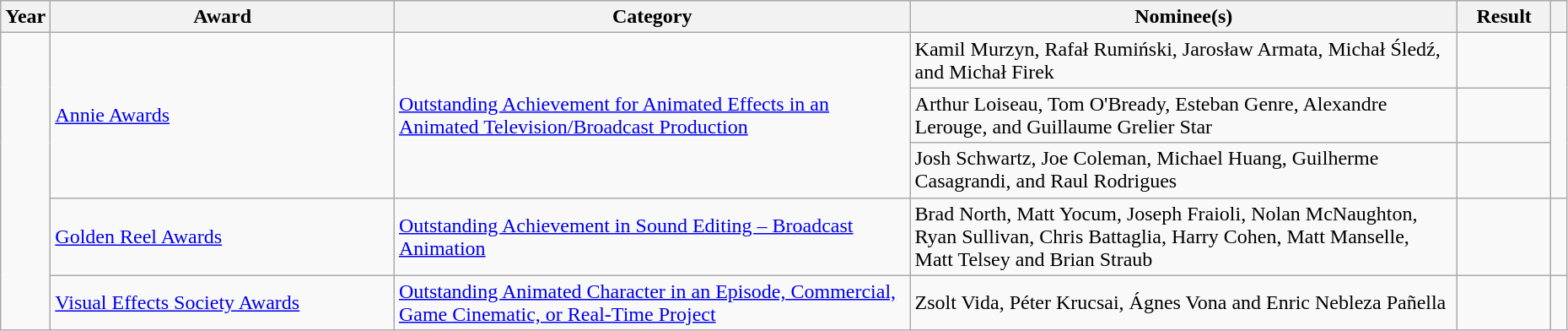<table class="wikitable sortable" style="width:98%">
<tr>
<th scope="col" style="width:3%;">Year</th>
<th scope="col" style="width:22%;">Award</th>
<th scope="col" style="width:33%;">Category</th>
<th scope="col" style="width:35%;">Nominee(s)</th>
<th scope="col" style="width:6%;">Result</th>
<th scope="col" class="unsortable" style="width:1%;"></th>
</tr>
<tr>
<td rowspan="5"></td>
<td rowspan="3"><a href='#'>Annie Awards</a></td>
<td rowspan="3"><a href='#'>Outstanding Achievement for Animated Effects in an Animated Television/Broadcast Production</a></td>
<td>Kamil Murzyn, Rafał Rumiński, Jarosław Armata, Michał Śledź, and Michał Firek </td>
<td></td>
<td rowspan="3" style="text-align: center;"></td>
</tr>
<tr>
<td>Arthur Loiseau, Tom O'Bready, Esteban Genre, Alexandre Lerouge, and Guillaume Grelier Star </td>
<td></td>
</tr>
<tr>
<td>Josh Schwartz, Joe Coleman, Michael Huang, Guilherme Casagrandi, and Raul Rodrigues </td>
<td></td>
</tr>
<tr>
<td><a href='#'>Golden Reel Awards</a></td>
<td><a href='#'>Outstanding Achievement in Sound Editing – Broadcast Animation</a></td>
<td>Brad North, Matt Yocum, Joseph Fraioli, Nolan McNaughton, Ryan Sullivan, Chris Battaglia, Harry Cohen, Matt Manselle, Matt Telsey and Brian Straub </td>
<td></td>
<td style="text-align: center;"></td>
</tr>
<tr>
<td><a href='#'>Visual Effects Society Awards</a></td>
<td><a href='#'>Outstanding Animated Character in an Episode, Commercial, Game Cinematic, or Real-Time Project</a></td>
<td>Zsolt Vida, Péter Krucsai, Ágnes Vona and Enric Nebleza Pañella </td>
<td></td>
<td style="text-align: center;"></td>
</tr>
</table>
